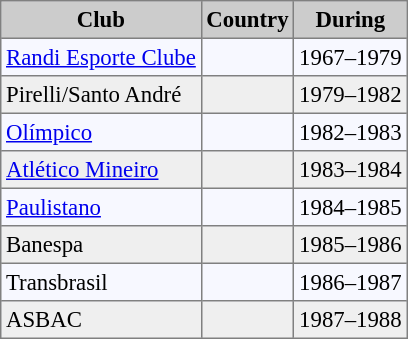<table bgcolor="#f7f8ff" cellpadding="3" cellspacing="0" border="1" style="font-size: 95%; border: gray solid 1px; border-collapse: collapse;">
<tr bgcolor="#CCCCCC">
<td align="center"><strong>Club</strong></td>
<td align="center"><strong>Country</strong></td>
<td align="center"><strong>During</strong></td>
</tr>
<tr align=left>
<td><a href='#'>Randi Esporte Clube</a></td>
<td></td>
<td>1967–1979</td>
</tr>
<tr bgcolor="#EFEFEF" align=left>
<td>Pirelli/Santo André</td>
<td></td>
<td>1979–1982</td>
</tr>
<tr align=left>
<td><a href='#'>Olímpico</a></td>
<td></td>
<td>1982–1983</td>
</tr>
<tr bgcolor="#EFEFEF" align="left">
<td><a href='#'>Atlético Mineiro</a></td>
<td></td>
<td>1983–1984</td>
</tr>
<tr align=left>
<td><a href='#'>Paulistano</a></td>
<td></td>
<td>1984–1985</td>
</tr>
<tr bgcolor="#EFEFEF" align="left">
<td>Banespa</td>
<td></td>
<td>1985–1986</td>
</tr>
<tr align=left>
<td>Transbrasil</td>
<td></td>
<td>1986–1987</td>
</tr>
<tr bgcolor="#EFEFEF" align="left">
<td>ASBAC</td>
<td></td>
<td>1987–1988</td>
</tr>
</table>
